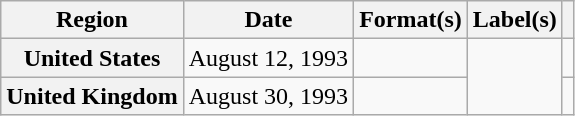<table class="wikitable plainrowheaders">
<tr>
<th scope="col">Region</th>
<th scope="col">Date</th>
<th scope="col">Format(s)</th>
<th scope="col">Label(s)</th>
<th scope="col"></th>
</tr>
<tr>
<th scope="row">United States</th>
<td>August 12, 1993</td>
<td></td>
<td rowspan="2"></td>
<td></td>
</tr>
<tr>
<th scope="row">United Kingdom</th>
<td>August 30, 1993</td>
<td></td>
<td></td>
</tr>
</table>
